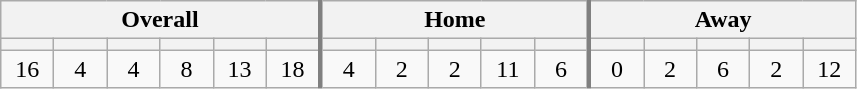<table class="wikitable" style="text-align: center;">
<tr>
<th colspan=6 style="border-right:3px solid grey;">Overall</th>
<th colspan=5 style="border-right:3px solid grey;">Home</th>
<th colspan=5>Away</th>
</tr>
<tr>
<th width=28></th>
<th width=28></th>
<th width=28></th>
<th width=28></th>
<th width=28></th>
<th width=28 style="border-right:3px solid grey;"></th>
<th width=28></th>
<th width=28></th>
<th width=28></th>
<th width=28></th>
<th width=28 style="border-right:3px solid grey;"></th>
<th width=28></th>
<th width=28></th>
<th width=28></th>
<th width=28></th>
<th width=28></th>
</tr>
<tr>
<td>16</td>
<td>4</td>
<td>4</td>
<td>8</td>
<td>13</td>
<td style="border-right:3px solid grey;">18</td>
<td>4</td>
<td>2</td>
<td>2</td>
<td>11</td>
<td style="border-right:3px solid grey;">6</td>
<td>0</td>
<td>2</td>
<td>6</td>
<td>2</td>
<td>12</td>
</tr>
</table>
